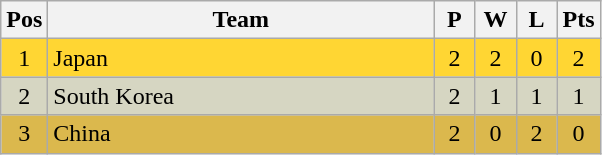<table class="wikitable" style="font-size: 100%">
<tr>
<th width=15>Pos</th>
<th width=250>Team</th>
<th width=20>P</th>
<th width=20>W</th>
<th width=20>L</th>
<th width=20>Pts</th>
</tr>
<tr align=center style="background: #FFD633;">
<td>1</td>
<td align="left"> Japan</td>
<td>2</td>
<td>2</td>
<td>0</td>
<td>2</td>
</tr>
<tr align=center style="background: #D6D6C2;">
<td>2</td>
<td align="left"> South Korea</td>
<td>2</td>
<td>1</td>
<td>1</td>
<td>1</td>
</tr>
<tr align=center style="background: #DBB84D;">
<td>3</td>
<td align="left"> China</td>
<td>2</td>
<td>0</td>
<td>2</td>
<td>0</td>
</tr>
</table>
